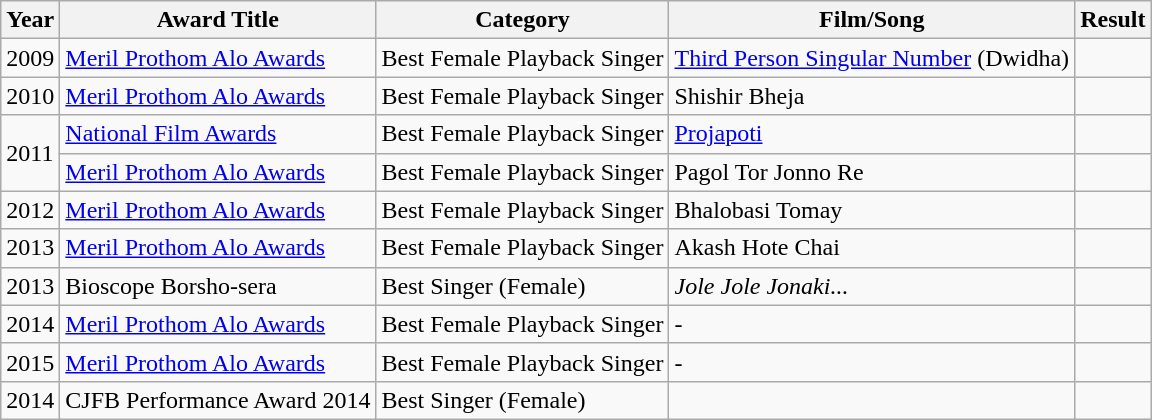<table class="wikitable sortable collapsible">
<tr>
<th style=*background:d0e5f5">Year</th>
<th style=*background:d0e5f5">Award Title</th>
<th style=*background:d0e5f5">Category</th>
<th style=*background:d0e5f5">Film/Song</th>
<th style=*background:d0e5f5">Result</th>
</tr>
<tr>
<td>2009</td>
<td><a href='#'>Meril Prothom Alo Awards</a></td>
<td>Best Female Playback Singer</td>
<td><a href='#'>Third Person Singular Number</a> (Dwidha)</td>
<td></td>
</tr>
<tr>
<td>2010</td>
<td><a href='#'>Meril Prothom Alo Awards</a></td>
<td>Best Female Playback Singer</td>
<td>Shishir Bheja</td>
<td></td>
</tr>
<tr>
<td rowspan="2">2011</td>
<td><a href='#'>National Film Awards</a></td>
<td>Best Female Playback Singer</td>
<td><a href='#'>Projapoti</a></td>
<td></td>
</tr>
<tr>
<td><a href='#'>Meril Prothom Alo Awards</a></td>
<td>Best Female Playback Singer</td>
<td>Pagol Tor Jonno Re</td>
<td></td>
</tr>
<tr>
<td>2012</td>
<td><a href='#'>Meril Prothom Alo Awards</a></td>
<td>Best Female Playback Singer</td>
<td>Bhalobasi Tomay</td>
<td></td>
</tr>
<tr>
<td>2013</td>
<td><a href='#'>Meril Prothom Alo Awards</a></td>
<td>Best Female Playback Singer</td>
<td>Akash Hote Chai</td>
<td></td>
</tr>
<tr>
<td>2013</td>
<td>Bioscope Borsho-sera</td>
<td>Best Singer (Female)</td>
<td><em>Jole Jole Jonaki...</em></td>
<td></td>
</tr>
<tr>
<td>2014</td>
<td><a href='#'>Meril Prothom Alo Awards</a></td>
<td>Best Female Playback Singer</td>
<td>-</td>
<td></td>
</tr>
<tr>
<td>2015</td>
<td><a href='#'>Meril Prothom Alo Awards</a></td>
<td>Best Female Playback Singer</td>
<td>-</td>
<td></td>
</tr>
<tr>
<td>2014</td>
<td>CJFB Performance Award 2014</td>
<td>Best Singer (Female)</td>
<td></td>
<td></td>
</tr>
</table>
